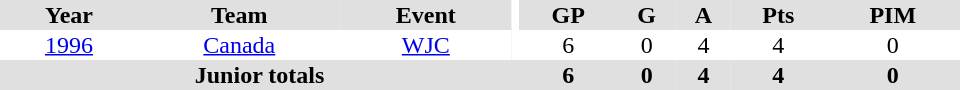<table border="0" cellpadding="1" cellspacing="0" ID="Table3" style="text-align:center; width:40em">
<tr bgcolor="#e0e0e0">
<th>Year</th>
<th>Team</th>
<th>Event</th>
<th rowspan="102" bgcolor="#ffffff"></th>
<th>GP</th>
<th>G</th>
<th>A</th>
<th>Pts</th>
<th>PIM</th>
</tr>
<tr>
<td><a href='#'>1996</a></td>
<td><a href='#'>Canada</a></td>
<td><a href='#'>WJC</a></td>
<td>6</td>
<td>0</td>
<td>4</td>
<td>4</td>
<td>0</td>
</tr>
<tr bgcolor="#e0e0e0">
<th colspan="4">Junior totals</th>
<th>6</th>
<th>0</th>
<th>4</th>
<th>4</th>
<th>0</th>
</tr>
</table>
